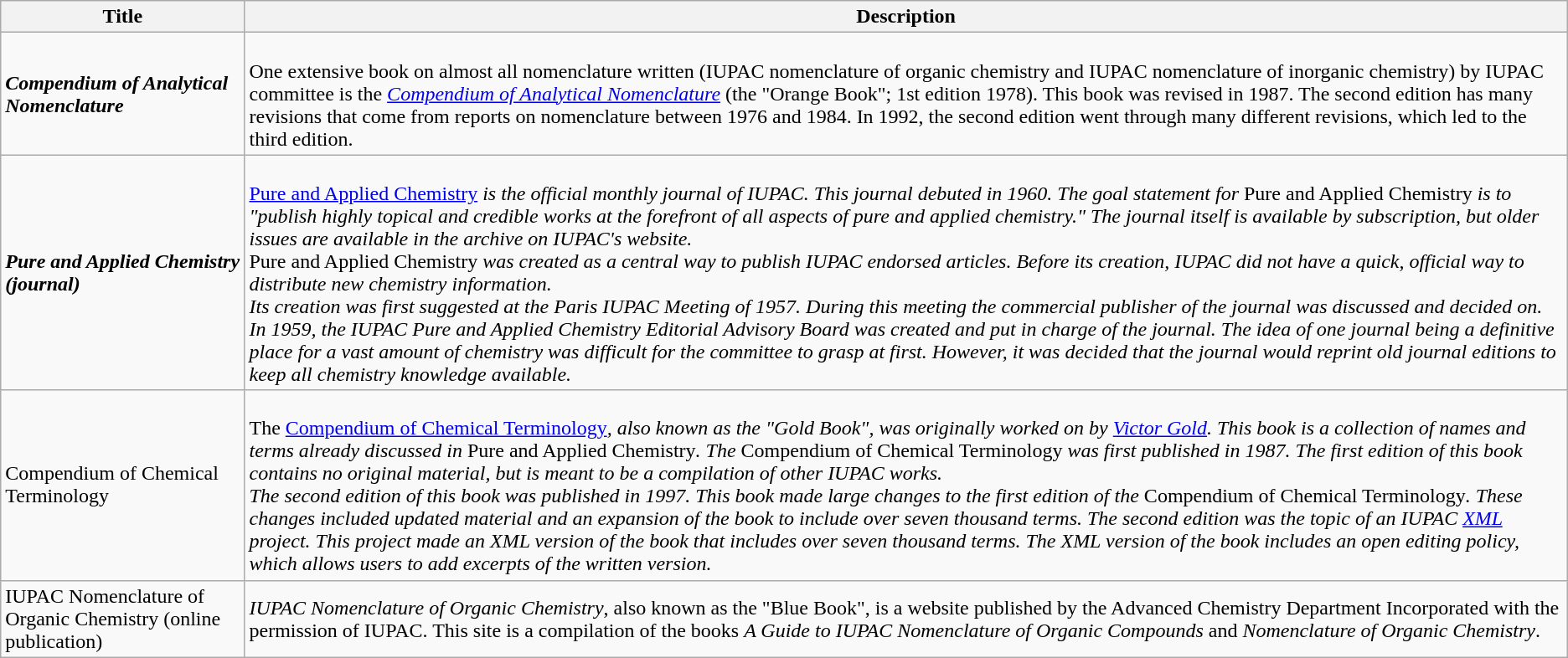<table class="wikitable">
<tr>
<th>Title</th>
<th>Description</th>
</tr>
<tr>
<td><strong><em>Compendium of Analytical Nomenclature</em></strong></td>
<td><br>One extensive book on almost all nomenclature written (IUPAC nomenclature of organic chemistry and IUPAC nomenclature of inorganic chemistry) by IUPAC committee is the <em><a href='#'>Compendium of Analytical Nomenclature</a></em> (the "Orange Book"; 1st edition 1978). This book was revised in 1987. The second edition has many revisions that come from reports on nomenclature between 1976 and 1984. In 1992, the second edition went through many different revisions, which led to the third edition.</td>
</tr>
<tr>
<td><strong><em>Pure and Applied Chemistry<em> (journal)<strong></td>
<td><br></em><a href='#'>Pure and Applied Chemistry</a><em> is the official monthly journal of IUPAC. This journal debuted in 1960. The goal statement for </em>Pure and Applied Chemistry<em> is to "publish highly topical and credible works at the forefront of all aspects of pure and applied chemistry." The journal itself is available by subscription, but older issues are available in the archive on IUPAC's website.<br></em>Pure and Applied Chemistry<em> was created as a central way to publish IUPAC endorsed articles. Before its creation, IUPAC did not have a quick, official way to distribute new chemistry information.<br>Its creation was first suggested at the Paris IUPAC Meeting of 1957. During this meeting the commercial publisher of the journal was discussed and decided on. In 1959, the IUPAC Pure and Applied Chemistry Editorial Advisory Board was created and put in charge of the journal. The idea of one journal being a definitive place for a vast amount of chemistry was difficult for the committee to grasp at first. However, it was decided that the journal would reprint old journal editions to keep all chemistry knowledge available.</td>
</tr>
<tr>
<td></em></strong>Compendium of Chemical Terminology<strong><em></td>
<td><br>The </em><a href='#'>Compendium of Chemical Terminology</a><em>, also known as the "Gold Book", was originally worked on by <a href='#'>Victor Gold</a>. This book is a collection of names and terms already discussed in </em>Pure and Applied Chemistry<em>. The </em>Compendium of Chemical Terminology<em> was first published in 1987. The first edition of this book contains no original material, but is meant to be a compilation of other IUPAC works.<br>The second edition of this book was published in 1997. This book made large changes to the first edition of the </em>Compendium of Chemical Terminology<em>. These changes included updated material and an expansion of the book to include over seven thousand terms. The second edition was the topic of an IUPAC <a href='#'>XML</a> project. This project made an XML version of the book that includes over seven thousand terms. The XML version of the book includes an open editing policy, which allows users to add excerpts of the written version.</td>
</tr>
<tr>
<td></em></strong>IUPAC Nomenclature of Organic Chemistry</em> (online publication)</strong></td>
<td><em>IUPAC Nomenclature of Organic Chemistry</em>, also known as the "Blue Book", is a website published by the Advanced Chemistry Department Incorporated with the permission of IUPAC. This site is a compilation of the books <em>A Guide to IUPAC Nomenclature of Organic Compounds</em> and <em>Nomenclature of Organic Chemistry</em>.</td>
</tr>
</table>
